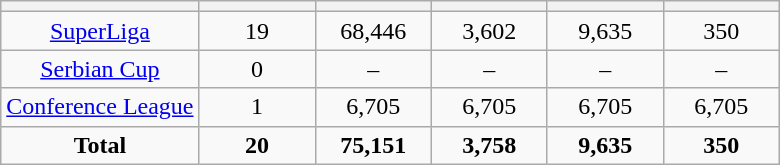<table class="wikitable sortable" style="text-align: center;">
<tr>
<th></th>
<th style="width:70px;"></th>
<th style="width:70px;"></th>
<th style="width:70px;"></th>
<th style="width:70px;"></th>
<th style="width:70px;"></th>
</tr>
<tr>
<td><a href='#'>SuperLiga</a></td>
<td>19</td>
<td>68,446</td>
<td>3,602</td>
<td>9,635</td>
<td>350</td>
</tr>
<tr>
<td><a href='#'>Serbian Cup</a></td>
<td>0</td>
<td>–</td>
<td>–</td>
<td>–</td>
<td>–</td>
</tr>
<tr>
<td><a href='#'>Conference League</a></td>
<td>1</td>
<td>6,705</td>
<td>6,705</td>
<td>6,705</td>
<td>6,705</td>
</tr>
<tr>
<td><strong>Total</strong></td>
<td><strong>20</strong></td>
<td><strong>75,151</strong></td>
<td><strong>3,758</strong></td>
<td><strong>9,635</strong></td>
<td><strong>350</strong></td>
</tr>
</table>
